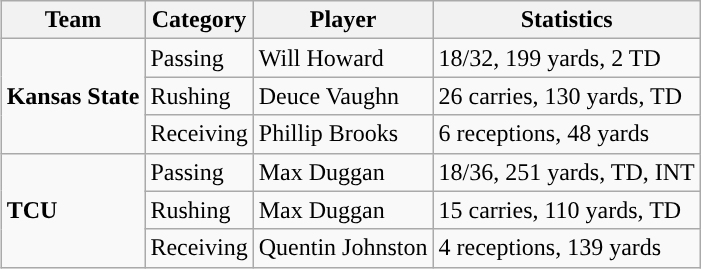<table class="wikitable" style="float: right;">
<tr>
<th>Team</th>
<th>Category</th>
<th>Player</th>
<th>Statistics</th>
</tr>
<tr>
<td rowspan=3><strong>Kansas State</strong></td>
<td>Passing</td>
<td>Will Howard</td>
<td>18/32, 199 yards, 2 TD</td>
</tr>
<tr>
<td>Rushing</td>
<td>Deuce Vaughn</td>
<td>26 carries, 130 yards, TD</td>
</tr>
<tr>
<td>Receiving</td>
<td>Phillip Brooks</td>
<td>6 receptions, 48 yards</td>
</tr>
<tr>
<td rowspan=3><strong>TCU</strong></td>
<td>Passing</td>
<td>Max Duggan</td>
<td>18/36, 251 yards, TD, INT</td>
</tr>
<tr>
<td>Rushing</td>
<td>Max Duggan</td>
<td>15 carries, 110 yards, TD</td>
</tr>
<tr>
<td>Receiving</td>
<td>Quentin Johnston</td>
<td>4 receptions, 139 yards</td>
</tr>
</table>
